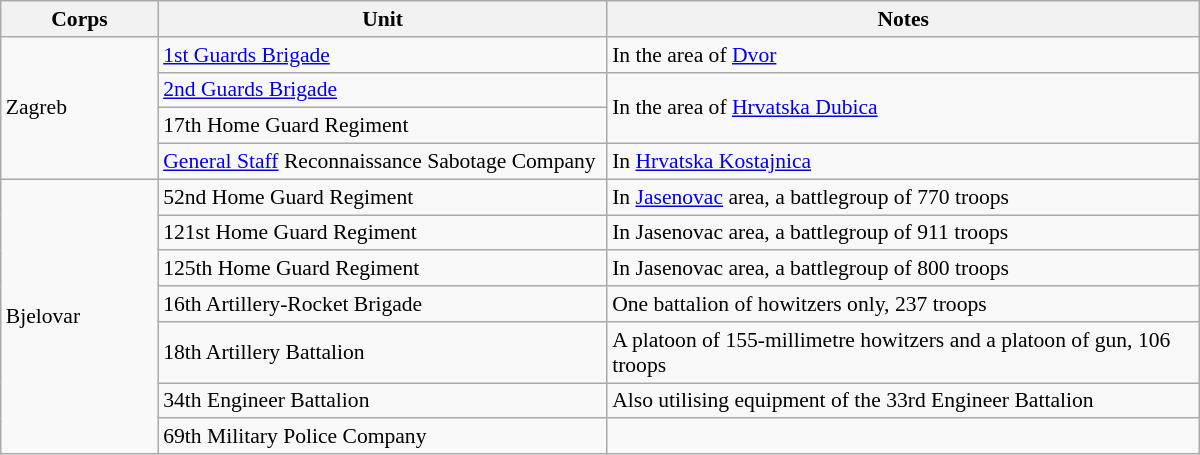<table class="plainrowheaders wikitable collapsible collapsed" style="cellspacing=2px; text-align:left; font-size:90%;" width=800px>
<tr style="font-size:100%; text-align:right;">
<th style="width:100px;" scope="col">Corps</th>
<th style="width:300px;" scope="col">Unit</th>
<th style="width:400px;" scope="col">Notes</th>
</tr>
<tr>
<td rowspan=4>Zagreb</td>
<td><a href='#'>1st Guards Brigade</a></td>
<td>In the area of <a href='#'>Dvor</a></td>
</tr>
<tr>
<td><a href='#'>2nd Guards Brigade</a></td>
<td rowspan=2>In the area of <a href='#'>Hrvatska Dubica</a></td>
</tr>
<tr>
<td>17th Home Guard Regiment</td>
</tr>
<tr>
<td><a href='#'>General Staff</a> Reconnaissance Sabotage Company</td>
<td>In <a href='#'>Hrvatska Kostajnica</a></td>
</tr>
<tr>
<td rowspan=7>Bjelovar</td>
<td>52nd Home Guard Regiment</td>
<td>In <a href='#'>Jasenovac</a> area, a battlegroup of 770 troops</td>
</tr>
<tr>
<td>121st Home Guard Regiment</td>
<td>In Jasenovac area, a battlegroup of 911 troops</td>
</tr>
<tr>
<td>125th Home Guard Regiment</td>
<td>In Jasenovac area, a battlegroup of 800 troops</td>
</tr>
<tr>
<td>16th Artillery-Rocket Brigade</td>
<td>One battalion of  howitzers only, 237 troops</td>
</tr>
<tr>
<td>18th Artillery Battalion</td>
<td>A platoon of 155-millimetre howitzers and a platoon of  gun, 106 troops</td>
</tr>
<tr>
<td>34th Engineer Battalion</td>
<td>Also utilising equipment of the 33rd Engineer Battalion</td>
</tr>
<tr>
<td>69th Military Police Company</td>
<td></td>
</tr>
</table>
